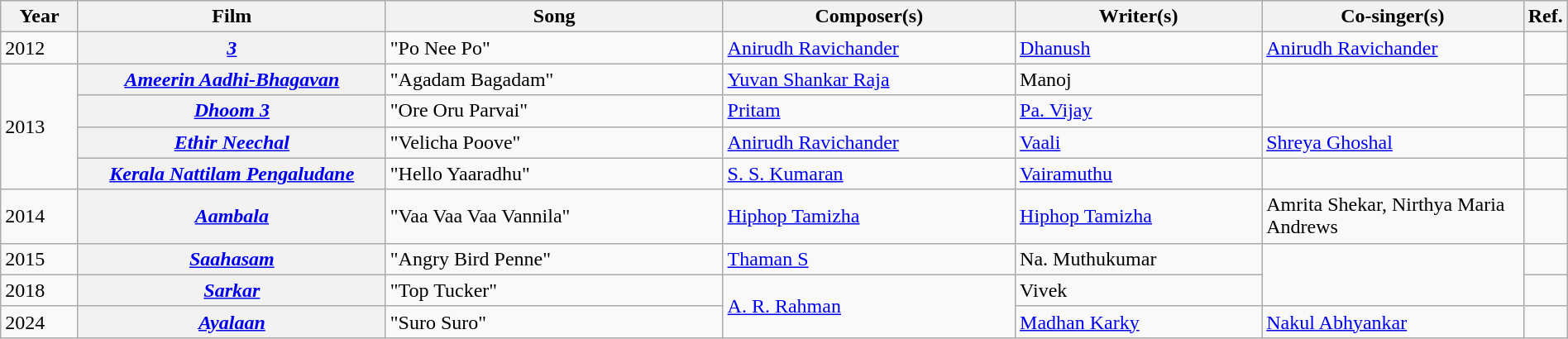<table class="wikitable plainrowheaders" width="100%" "textcolor:#000;">
<tr>
<th scope="col" width="5%"><strong>Year</strong></th>
<th scope="col" width=20%><strong>Film</strong></th>
<th scope="col" width=22%><strong>Song</strong></th>
<th scope="col" width=19%><strong>Composer(s)</strong></th>
<th scope="col" width=16%><strong>Writer(s)</strong></th>
<th scope="col" width=17%><strong>Co-singer(s)</strong></th>
<th scope="col" width=1%><strong>Ref.</strong></th>
</tr>
<tr>
<td>2012</td>
<th><em><a href='#'><strong>3</strong></a></em></th>
<td>"Po Nee Po"</td>
<td><a href='#'>Anirudh Ravichander</a></td>
<td><a href='#'>Dhanush</a></td>
<td><a href='#'>Anirudh Ravichander</a></td>
<td></td>
</tr>
<tr>
<td rowspan="4">2013</td>
<th><strong><em><a href='#'>Ameerin Aadhi-Bhagavan</a></em></strong></th>
<td>"Agadam Bagadam"</td>
<td><a href='#'>Yuvan Shankar Raja</a></td>
<td>Manoj</td>
<td rowspan="2"></td>
<td></td>
</tr>
<tr>
<th><strong><em><a href='#'>Dhoom 3</a></em></strong></th>
<td>"Ore Oru Parvai"</td>
<td><a href='#'>Pritam</a></td>
<td><a href='#'>Pa. Vijay</a></td>
<td></td>
</tr>
<tr>
<th><em><a href='#'><strong>Ethir Neechal</strong></a></em></th>
<td>"Velicha Poove"</td>
<td><a href='#'>Anirudh Ravichander</a></td>
<td><a href='#'>Vaali</a></td>
<td><a href='#'>Shreya Ghoshal</a></td>
<td></td>
</tr>
<tr>
<th><strong><em><a href='#'>Kerala Nattilam Pengaludane</a></em></strong></th>
<td>"Hello Yaaradhu"</td>
<td><a href='#'>S. S. Kumaran</a></td>
<td><a href='#'>Vairamuthu</a></td>
<td></td>
<td></td>
</tr>
<tr>
<td>2014</td>
<th><strong><em><a href='#'>Aambala</a></em></strong></th>
<td>"Vaa Vaa Vaa Vannila"</td>
<td><a href='#'>Hiphop Tamizha</a></td>
<td><a href='#'>Hiphop Tamizha</a></td>
<td>Amrita Shekar, Nirthya Maria Andrews</td>
<td></td>
</tr>
<tr>
<td>2015</td>
<th><em><a href='#'><strong>Saahasam</strong></a></em></th>
<td>"Angry Bird Penne"</td>
<td><a href='#'>Thaman S</a></td>
<td>Na. Muthukumar</td>
<td rowspan="2"></td>
<td></td>
</tr>
<tr>
<td>2018</td>
<th><em><a href='#'><strong>Sarkar</strong></a></em></th>
<td>"Top Tucker"</td>
<td rowspan="2"><a href='#'>A. R. Rahman</a></td>
<td>Vivek</td>
<td></td>
</tr>
<tr>
<td>2024</td>
<th><em><a href='#'>Ayalaan</a></em></th>
<td>"Suro Suro"</td>
<td><a href='#'>Madhan Karky</a></td>
<td><a href='#'>Nakul Abhyankar</a></td>
<td></td>
</tr>
</table>
